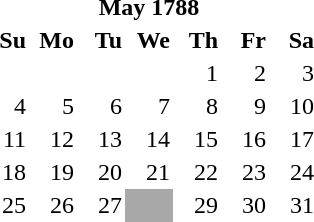<table class="toccolours" style="text-align:right;float:left;width:14em;margin-right:1em;" cellpadding=2 cellspacing=0>
<tr class="calendar-purple">
<td></td>
<th colspan="5" style="text-align: center;">May 1788</th>
<td></td>
</tr>
<tr class="calendar-purple" style="border: none;">
<th scope="col" width="14.2857%" title="Sunday">Su</th>
<th scope="col" width="14.2857%" title="Monday">Mo</th>
<th scope="col" width="14.2857%" title="Tuesday">Tu</th>
<th scope="col" width="14.2857%" title="Wednesday">We</th>
<th scope="col" width="14.2857%" title="Thursday">Th</th>
<th scope="col" width="14.2857%" title="Friday">Fr</th>
<th scope="col" width="14.2857%" title="Saturday">Sa</th>
</tr>
<tr>
</tr>
<tr>
<td></td>
<td></td>
<td></td>
<td></td>
<td>1</td>
<td>2</td>
<td>3</td>
</tr>
<tr>
<td>4</td>
<td>5</td>
<td>6</td>
<td>7</td>
<td>8</td>
<td>9</td>
<td>10</td>
</tr>
<tr>
<td>11</td>
<td>12</td>
<td>13</td>
<td>14</td>
<td>15</td>
<td>16</td>
<td>17</td>
</tr>
<tr>
<td>18</td>
<td>19</td>
<td>20</td>
<td>21</td>
<td>22</td>
<td>23</td>
<td>24</td>
</tr>
<tr>
<td>25</td>
<td>26</td>
<td>27</td>
<td style="background-color:#A8A8A8"><strong><a href='#'></a></strong></td>
<td>29</td>
<td>30</td>
<td>31</td>
</tr>
<tr>
<td colspan=7> </td>
</tr>
<tr class="calendar-purple">
</tr>
<tr class="calendar-purple">
</tr>
</table>
